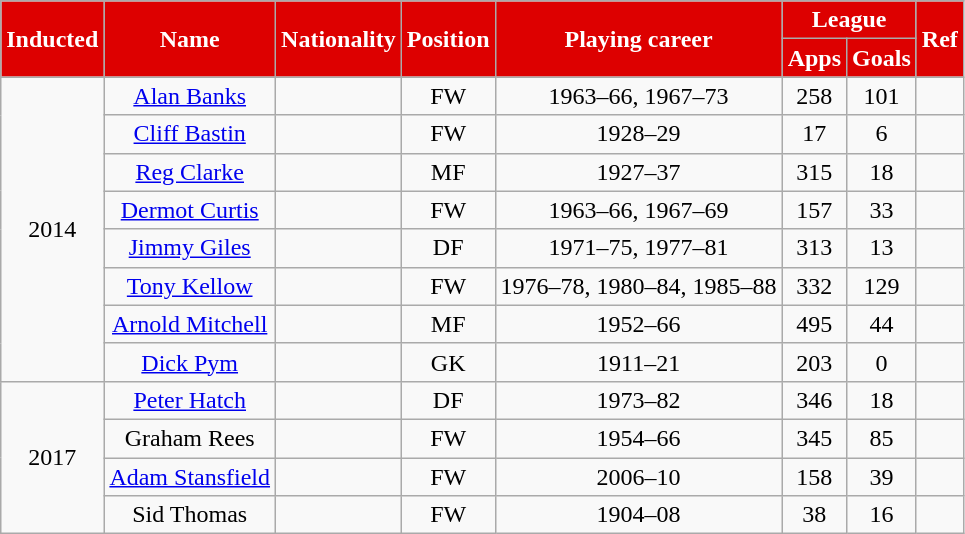<table class="wikitable" style="text-align: center">
<tr>
<th rowspan="2" style="background-color:#DD0000; color:white;;" scope="col">Inducted</th>
<th rowspan="2" style="background-color:#DD0000; color:white;;" scope="col">Name</th>
<th rowspan="2" style="background-color:#DD0000; color:white;;" scope="col">Nationality</th>
<th rowspan="2" style="background-color:#DD0000; color:white;;" scope="col">Position</th>
<th rowspan="2" style="background-color:#DD0000; color:white;;" scope="col">Playing career</th>
<th colspan="2" style="background-color:#DD0000; color:white;;" scope="col">League</th>
<th rowspan="2" style="background-color:#DD0000; color:white;;" scope="col">Ref</th>
</tr>
<tr>
<th style="background-color:#DD0000; color:white;;">Apps</th>
<th style="background-color:#DD0000; color:white;;">Goals</th>
</tr>
<tr>
<td rowspan="8">2014</td>
<td><a href='#'>Alan Banks</a></td>
<td></td>
<td>FW</td>
<td>1963–66, 1967–73</td>
<td>258</td>
<td>101</td>
<td><br></td>
</tr>
<tr>
<td><a href='#'>Cliff Bastin</a></td>
<td></td>
<td>FW</td>
<td>1928–29</td>
<td>17</td>
<td>6</td>
<td><br></td>
</tr>
<tr>
<td><a href='#'>Reg Clarke</a></td>
<td></td>
<td>MF</td>
<td>1927–37</td>
<td>315</td>
<td>18</td>
<td><br></td>
</tr>
<tr>
<td><a href='#'>Dermot Curtis</a></td>
<td></td>
<td>FW</td>
<td>1963–66, 1967–69</td>
<td>157</td>
<td>33</td>
<td><br></td>
</tr>
<tr>
<td><a href='#'>Jimmy Giles</a></td>
<td></td>
<td>DF</td>
<td>1971–75, 1977–81</td>
<td>313</td>
<td>13</td>
<td><br></td>
</tr>
<tr>
<td><a href='#'>Tony Kellow</a></td>
<td></td>
<td>FW</td>
<td>1976–78, 1980–84, 1985–88</td>
<td>332</td>
<td>129</td>
<td><br></td>
</tr>
<tr>
<td><a href='#'>Arnold Mitchell</a></td>
<td></td>
<td>MF</td>
<td>1952–66</td>
<td>495</td>
<td>44</td>
<td><br></td>
</tr>
<tr>
<td><a href='#'>Dick Pym</a></td>
<td></td>
<td>GK</td>
<td>1911–21</td>
<td>203</td>
<td>0</td>
<td><br></td>
</tr>
<tr>
<td rowspan="4">2017</td>
<td><a href='#'>Peter Hatch</a></td>
<td></td>
<td>DF</td>
<td>1973–82</td>
<td>346</td>
<td>18</td>
<td><br></td>
</tr>
<tr>
<td>Graham Rees</td>
<td></td>
<td>FW</td>
<td>1954–66</td>
<td>345</td>
<td>85</td>
<td><br></td>
</tr>
<tr>
<td><a href='#'>Adam Stansfield</a></td>
<td></td>
<td>FW</td>
<td>2006–10</td>
<td>158</td>
<td>39</td>
<td><br></td>
</tr>
<tr>
<td>Sid Thomas</td>
<td></td>
<td>FW</td>
<td>1904–08</td>
<td>38</td>
<td>16</td>
<td><br></td>
</tr>
</table>
